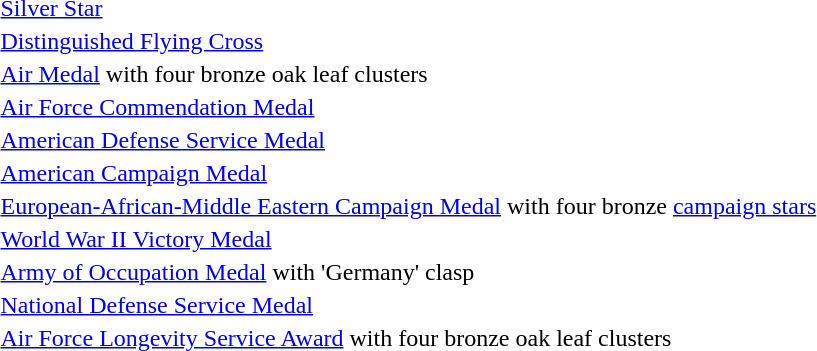<table>
<tr>
<td></td>
<td><a href='#'>Silver Star</a></td>
</tr>
<tr>
<td></td>
<td><a href='#'>Distinguished Flying Cross</a></td>
</tr>
<tr>
<td></td>
<td><a href='#'>Air Medal</a> with four bronze oak leaf clusters</td>
</tr>
<tr>
<td></td>
<td><a href='#'>Air Force Commendation Medal</a></td>
</tr>
<tr>
<td></td>
<td><a href='#'>American Defense Service Medal</a></td>
</tr>
<tr>
<td></td>
<td><a href='#'>American Campaign Medal</a></td>
</tr>
<tr>
<td></td>
<td><a href='#'>European-African-Middle Eastern Campaign Medal</a> with four bronze <a href='#'>campaign stars</a></td>
</tr>
<tr>
<td></td>
<td><a href='#'>World War II Victory Medal</a></td>
</tr>
<tr>
<td></td>
<td><a href='#'>Army of Occupation Medal</a> with 'Germany' clasp</td>
</tr>
<tr>
<td></td>
<td><a href='#'>National Defense Service Medal</a></td>
</tr>
<tr>
<td></td>
<td><a href='#'>Air Force Longevity Service Award</a> with four bronze oak leaf clusters</td>
</tr>
<tr>
</tr>
</table>
